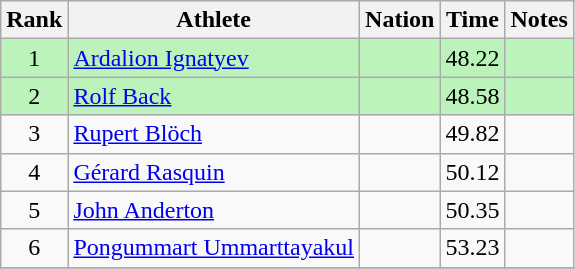<table class="wikitable sortable" style="text-align:center">
<tr>
<th>Rank</th>
<th>Athlete</th>
<th>Nation</th>
<th>Time</th>
<th>Notes</th>
</tr>
<tr bgcolor=bbf3bb>
<td>1</td>
<td align=left><a href='#'>Ardalion Ignatyev</a></td>
<td align=left></td>
<td>48.22</td>
<td></td>
</tr>
<tr bgcolor=bbf3bb>
<td>2</td>
<td align=left><a href='#'>Rolf Back</a></td>
<td align=left></td>
<td>48.58</td>
<td></td>
</tr>
<tr>
<td>3</td>
<td align=left><a href='#'>Rupert Blöch</a></td>
<td align=left></td>
<td>49.82</td>
<td></td>
</tr>
<tr>
<td>4</td>
<td align=left><a href='#'>Gérard Rasquin</a></td>
<td align=left></td>
<td>50.12</td>
<td></td>
</tr>
<tr>
<td>5</td>
<td align=left><a href='#'>John Anderton</a></td>
<td align=left></td>
<td>50.35</td>
<td></td>
</tr>
<tr>
<td>6</td>
<td align=left><a href='#'>Pongummart Ummarttayakul</a></td>
<td align=left></td>
<td>53.23</td>
<td></td>
</tr>
<tr>
</tr>
</table>
